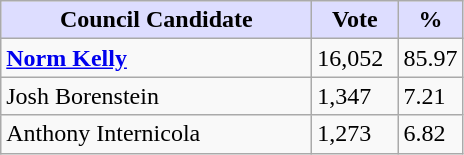<table class="wikitable sortable">
<tr>
<th style="background:#ddf; width:200px;">Council Candidate</th>
<th style="background:#ddf; width:50px;">Vote</th>
<th style="background:#ddf; width:30px;">%</th>
</tr>
<tr>
<td><strong><a href='#'>Norm Kelly</a></strong></td>
<td>16,052</td>
<td>85.97</td>
</tr>
<tr>
<td>Josh Borenstein</td>
<td>1,347</td>
<td>7.21</td>
</tr>
<tr>
<td>Anthony Internicola</td>
<td>1,273</td>
<td>6.82</td>
</tr>
</table>
